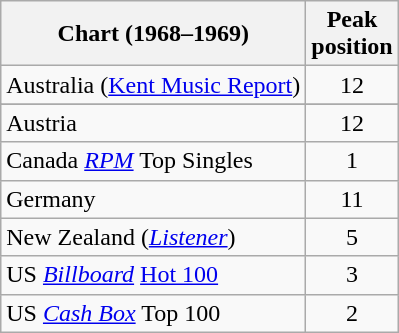<table class="wikitable sortable">
<tr>
<th>Chart (1968–1969)</th>
<th>Peak<br>position</th>
</tr>
<tr>
<td>Australia (<a href='#'>Kent Music Report</a>)</td>
<td style="text-align:center;">12</td>
</tr>
<tr>
</tr>
<tr>
<td>Austria</td>
<td style="text-align:center;">12</td>
</tr>
<tr>
<td>Canada <em><a href='#'>RPM</a></em> Top Singles</td>
<td style="text-align:center;">1</td>
</tr>
<tr>
<td>Germany</td>
<td style="text-align:center;">11</td>
</tr>
<tr>
<td>New Zealand (<em><a href='#'>Listener</a></em>)</td>
<td style="text-align:center;">5</td>
</tr>
<tr>
<td>US <em><a href='#'>Billboard</a></em> <a href='#'>Hot 100</a></td>
<td style="text-align:center;">3</td>
</tr>
<tr>
<td>US <a href='#'><em>Cash Box</em></a> Top 100</td>
<td align="center">2</td>
</tr>
</table>
